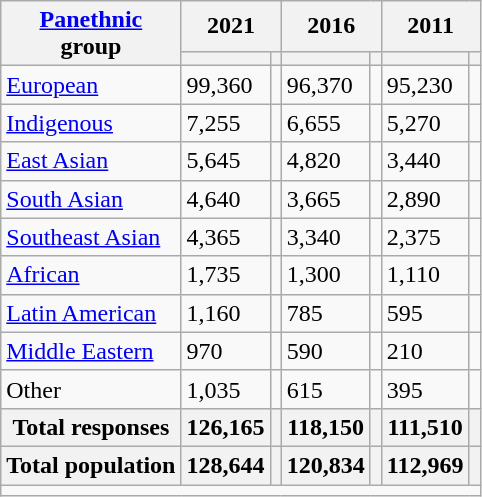<table class="wikitable collapsible sortable">
<tr>
<th rowspan="2"><a href='#'>Panethnic</a><br>group</th>
<th colspan="2">2021</th>
<th colspan="2">2016</th>
<th colspan="2">2011</th>
</tr>
<tr>
<th><a href='#'></a></th>
<th></th>
<th></th>
<th></th>
<th></th>
<th></th>
</tr>
<tr>
<td><a href='#'>European</a></td>
<td>99,360</td>
<td></td>
<td>96,370</td>
<td></td>
<td>95,230</td>
<td></td>
</tr>
<tr>
<td><a href='#'>Indigenous</a></td>
<td>7,255</td>
<td></td>
<td>6,655</td>
<td></td>
<td>5,270</td>
<td></td>
</tr>
<tr>
<td><a href='#'>East Asian</a></td>
<td>5,645</td>
<td></td>
<td>4,820</td>
<td></td>
<td>3,440</td>
<td></td>
</tr>
<tr>
<td><a href='#'>South Asian</a></td>
<td>4,640</td>
<td></td>
<td>3,665</td>
<td></td>
<td>2,890</td>
<td></td>
</tr>
<tr>
<td><a href='#'>Southeast Asian</a></td>
<td>4,365</td>
<td></td>
<td>3,340</td>
<td></td>
<td>2,375</td>
<td></td>
</tr>
<tr>
<td><a href='#'>African</a></td>
<td>1,735</td>
<td></td>
<td>1,300</td>
<td></td>
<td>1,110</td>
<td></td>
</tr>
<tr>
<td><a href='#'>Latin American</a></td>
<td>1,160</td>
<td></td>
<td>785</td>
<td></td>
<td>595</td>
<td></td>
</tr>
<tr>
<td><a href='#'>Middle Eastern</a></td>
<td>970</td>
<td></td>
<td>590</td>
<td></td>
<td>210</td>
<td></td>
</tr>
<tr>
<td>Other</td>
<td>1,035</td>
<td></td>
<td>615</td>
<td></td>
<td>395</td>
<td></td>
</tr>
<tr>
<th>Total responses</th>
<th>126,165</th>
<th></th>
<th>118,150</th>
<th></th>
<th>111,510</th>
<th></th>
</tr>
<tr>
<th>Total population</th>
<th>128,644</th>
<th></th>
<th>120,834</th>
<th></th>
<th>112,969</th>
<th></th>
</tr>
<tr class="sortbottom">
<td colspan="15"></td>
</tr>
</table>
